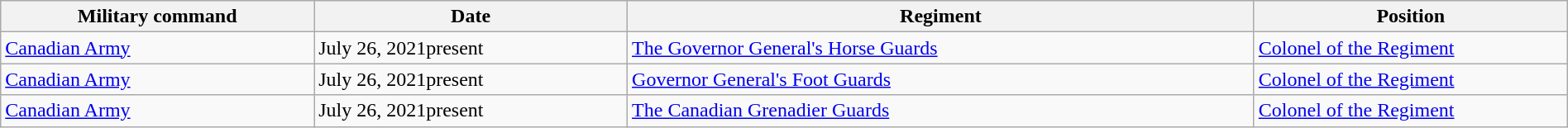<table class="wikitable" style="width:100%;">
<tr>
<th style="width:20%;">Military command</th>
<th style="width:20%;">Date</th>
<th style="width:40%;">Regiment</th>
<th style="width:20%;">Position</th>
</tr>
<tr>
<td> <a href='#'>Canadian Army</a></td>
<td>July 26, 2021present</td>
<td><a href='#'>The Governor General's Horse Guards</a></td>
<td><a href='#'>Colonel of the Regiment</a></td>
</tr>
<tr>
<td> <a href='#'>Canadian Army</a></td>
<td>July 26, 2021present</td>
<td><a href='#'>Governor General's Foot Guards</a></td>
<td><a href='#'>Colonel of the Regiment</a></td>
</tr>
<tr>
<td> <a href='#'>Canadian Army</a></td>
<td>July 26, 2021present</td>
<td><a href='#'>The Canadian Grenadier Guards</a></td>
<td><a href='#'>Colonel of the Regiment</a></td>
</tr>
</table>
